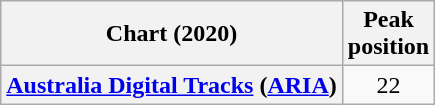<table class="wikitable plainrowheaders" style="text-align:center">
<tr>
<th scope="col">Chart (2020)</th>
<th scope="col">Peak<br>position</th>
</tr>
<tr>
<th scope="row"><a href='#'>Australia Digital Tracks</a> (<a href='#'>ARIA</a>)</th>
<td>22</td>
</tr>
</table>
